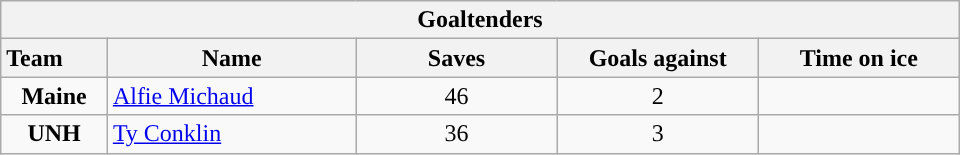<table class="wikitable" style="width:40em; text-align:right;">
<tr>
<th colspan=5>Goaltenders</th>
</tr>
<tr>
<th style="width:4em; text-align:left;">Team</th>
<th style="width:10em;">Name</th>
<th style="width:8em;">Saves</th>
<th style="width:8em;">Goals against</th>
<th style="width:8em;">Time on ice</th>
</tr>
<tr>
<td align=center><strong>Maine</strong></td>
<td style="text-align:left;"><a href='#'>Alfie Michaud</a></td>
<td align=center>46</td>
<td align=center>2</td>
<td align=center></td>
</tr>
<tr>
<td align=center><strong>UNH</strong></td>
<td style="text-align:left;"><a href='#'>Ty Conklin</a></td>
<td align=center>36</td>
<td align=center>3</td>
<td align=center></td>
</tr>
</table>
